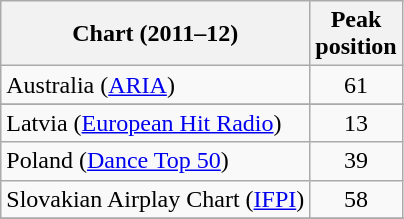<table class="wikitable sortable">
<tr>
<th>Chart (2011–12)</th>
<th>Peak<br>position</th>
</tr>
<tr>
<td>Australia (<a href='#'>ARIA</a>)</td>
<td style="text-align:center;">61</td>
</tr>
<tr>
</tr>
<tr>
</tr>
<tr>
</tr>
<tr>
</tr>
<tr>
</tr>
<tr>
<td>Latvia (<a href='#'>European Hit Radio</a>)</td>
<td style="text-align:center;">13</td>
</tr>
<tr>
<td>Poland (<a href='#'>Dance Top 50</a>)</td>
<td style="text-align:center;">39</td>
</tr>
<tr>
<td>Slovakian Airplay Chart (<a href='#'>IFPI</a>)</td>
<td style="text-align:center;">58</td>
</tr>
<tr>
</tr>
<tr>
</tr>
<tr>
</tr>
<tr>
</tr>
<tr>
</tr>
<tr>
</tr>
</table>
